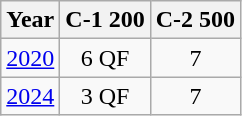<table class="wikitable" style="text-align:center;">
<tr>
<th>Year</th>
<th>C-1 200</th>
<th>C-2 500</th>
</tr>
<tr>
<td><a href='#'>2020</a></td>
<td>6 QF</td>
<td>7</td>
</tr>
<tr>
<td><a href='#'>2024</a></td>
<td>3 QF</td>
<td>7</td>
</tr>
</table>
